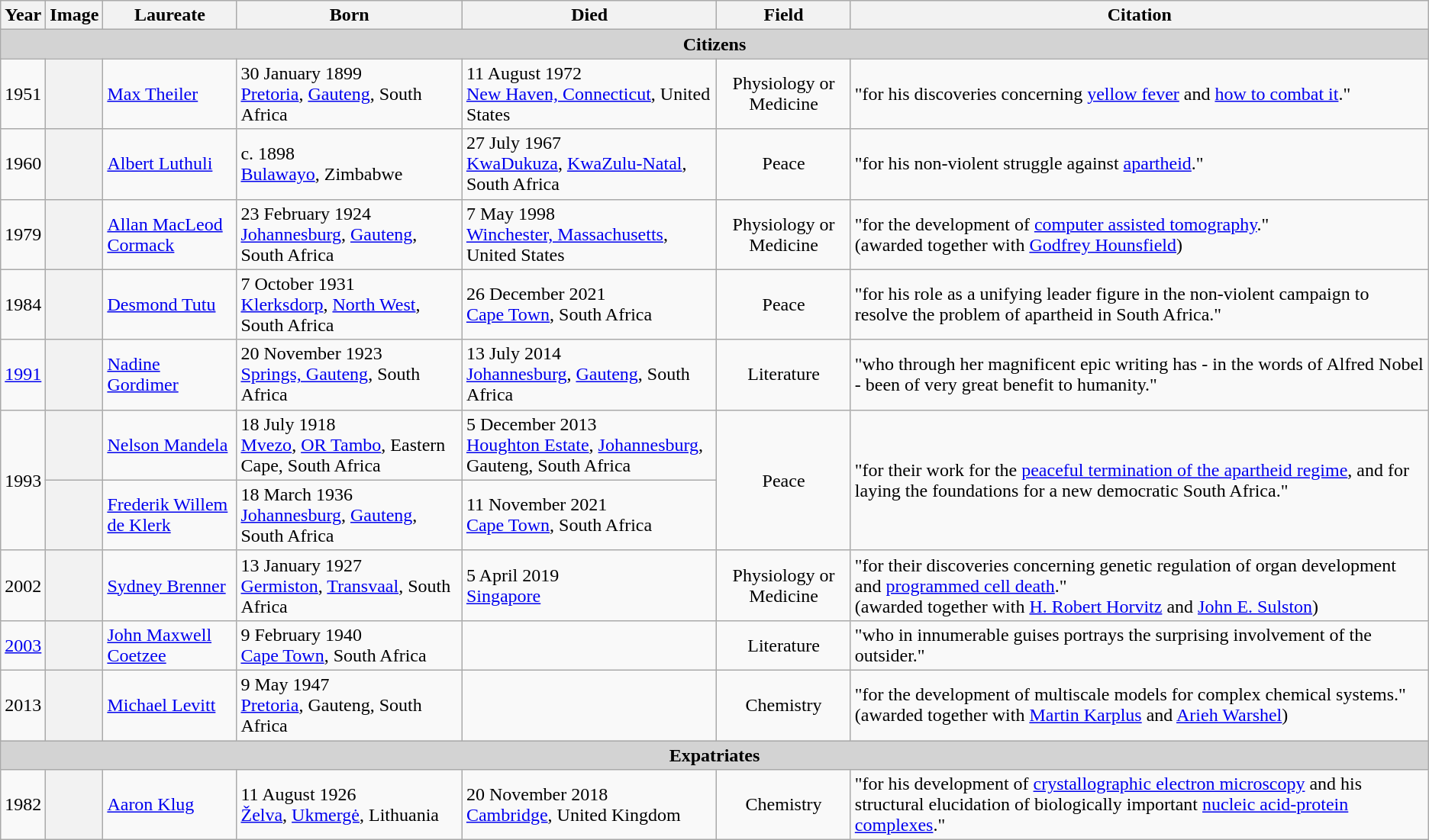<table class="wikitable sortable">
<tr>
<th>Year</th>
<th class="unportable">Image</th>
<th>Laureate</th>
<th>Born</th>
<th>Died</th>
<th>Field</th>
<th>Citation</th>
</tr>
<tr>
<td colspan=7 align=center style="background:lightgray;white-space:nowrap"><strong>Citizens</strong></td>
</tr>
<tr>
<td style="text-align:center;">1951</td>
<th scope="row"></th>
<td><a href='#'>Max Theiler</a></td>
<td>30 January 1899 <br><a href='#'>Pretoria</a>, <a href='#'>Gauteng</a>, South Africa</td>
<td>11 August 1972 <br><a href='#'>New Haven, Connecticut</a>, United States</td>
<td align="center">Physiology or Medicine</td>
<td>"for his discoveries concerning <a href='#'>yellow fever</a> and <a href='#'>how to combat it</a>."</td>
</tr>
<tr>
<td style="text-align:center;">1960</td>
<th scope="row"></th>
<td><a href='#'>Albert Luthuli</a></td>
<td>c. 1898 <br><a href='#'>Bulawayo</a>, Zimbabwe</td>
<td>27 July 1967 <br><a href='#'>KwaDukuza</a>, <a href='#'>KwaZulu-Natal</a>, South Africa</td>
<td align="center">Peace</td>
<td>"for his non-violent struggle against <a href='#'>apartheid</a>."</td>
</tr>
<tr>
<td style="text-align:center;">1979</td>
<th scope="row"></th>
<td><a href='#'>Allan MacLeod Cormack</a></td>
<td>23 February 1924 <br><a href='#'>Johannesburg</a>, <a href='#'>Gauteng</a>, South Africa</td>
<td>7 May 1998 <br><a href='#'>Winchester, Massachusetts</a>, United States</td>
<td align="center">Physiology or Medicine</td>
<td>"for the development of <a href='#'>computer assisted tomography</a>."<br><span>(awarded together with  <a href='#'>Godfrey Hounsfield</a>)</span></td>
</tr>
<tr>
<td style="text-align:center;">1984</td>
<th scope="row"></th>
<td><a href='#'>Desmond Tutu</a></td>
<td>7 October 1931 <br><a href='#'>Klerksdorp</a>, <a href='#'>North West</a>, South Africa</td>
<td>26 December 2021 <br><a href='#'>Cape Town</a>, South Africa</td>
<td align="center">Peace</td>
<td>"for his role as a unifying leader figure in the non-violent campaign to resolve the problem of apartheid in South Africa."</td>
</tr>
<tr>
<td style="text-align:center;"><a href='#'>1991</a></td>
<th scope="row"></th>
<td><a href='#'>Nadine Gordimer</a></td>
<td>20 November 1923 <br><a href='#'>Springs, Gauteng</a>, South Africa</td>
<td>13 July 2014 <br><a href='#'>Johannesburg</a>, <a href='#'>Gauteng</a>, South Africa</td>
<td align="center">Literature</td>
<td>"who through her magnificent epic writing has - in the words of Alfred Nobel - been of very great benefit to humanity."</td>
</tr>
<tr>
<td style="text-align:center;" rowspan=2>1993</td>
<th scope="row"></th>
<td><a href='#'>Nelson Mandela</a></td>
<td>18 July 1918 <br><a href='#'>Mvezo</a>, <a href='#'>OR Tambo</a>, Eastern Cape, South Africa</td>
<td>5 December 2013 <br><a href='#'>Houghton Estate</a>, <a href='#'>Johannesburg</a>, Gauteng, South Africa</td>
<td align="center" rowspan=2>Peace</td>
<td rowspan=2>"for their work for the <a href='#'>peaceful termination of the apartheid regime</a>, and for laying the foundations for a new democratic South Africa."</td>
</tr>
<tr>
<th scope="row"></th>
<td><a href='#'>Frederik Willem de Klerk</a></td>
<td>18 March 1936 <br><a href='#'>Johannesburg</a>, <a href='#'>Gauteng</a>, South Africa</td>
<td>11 November 2021 <br><a href='#'>Cape Town</a>, South Africa</td>
</tr>
<tr>
<td style="text-align:center;">2002</td>
<th scope="row"></th>
<td><a href='#'>Sydney Brenner</a></td>
<td>13 January 1927 <br><a href='#'>Germiston</a>, <a href='#'>Transvaal</a>, South Africa</td>
<td>5 April 2019 <br><a href='#'>Singapore</a></td>
<td align="center">Physiology or Medicine</td>
<td>"for their discoveries concerning genetic regulation of organ development and <a href='#'>programmed cell death</a>."<br><span>(awarded together with <a href='#'>H. Robert Horvitz</a> and <a href='#'>John E. Sulston</a>)</span></td>
</tr>
<tr>
<td style="text-align:center;"><a href='#'>2003</a></td>
<th scope="row"></th>
<td><a href='#'>John Maxwell Coetzee</a></td>
<td>9 February 1940 <br><a href='#'>Cape Town</a>, South Africa</td>
<td></td>
<td align="center">Literature</td>
<td>"who in innumerable guises portrays the surprising involvement of the outsider."</td>
</tr>
<tr>
<td style="text-align:center;">2013</td>
<th scope="row"></th>
<td><a href='#'>Michael Levitt</a></td>
<td>9 May 1947 <br><a href='#'>Pretoria</a>, Gauteng, South Africa</td>
<td></td>
<td align="center">Chemistry</td>
<td>"for the development of multiscale models for complex chemical systems."<br><span>(awarded together with <a href='#'>Martin Karplus</a> and <a href='#'>Arieh Warshel</a>)</span></td>
</tr>
<tr>
<td colspan=7 align=center style="background:lightgray;white-space:nowrap"><strong>Expatriates</strong></td>
</tr>
<tr>
<td style="text-align:center;">1982</td>
<th scope="row"></th>
<td><a href='#'>Aaron Klug</a></td>
<td>11 August 1926 <br><a href='#'>Želva</a>, <a href='#'>Ukmergė</a>, Lithuania</td>
<td>20 November 2018 <br><a href='#'>Cambridge</a>, United Kingdom</td>
<td align="center">Chemistry</td>
<td>"for his development of <a href='#'>crystallographic electron microscopy</a> and his structural elucidation of biologically important <a href='#'>nucleic acid-protein complexes</a>."</td>
</tr>
</table>
